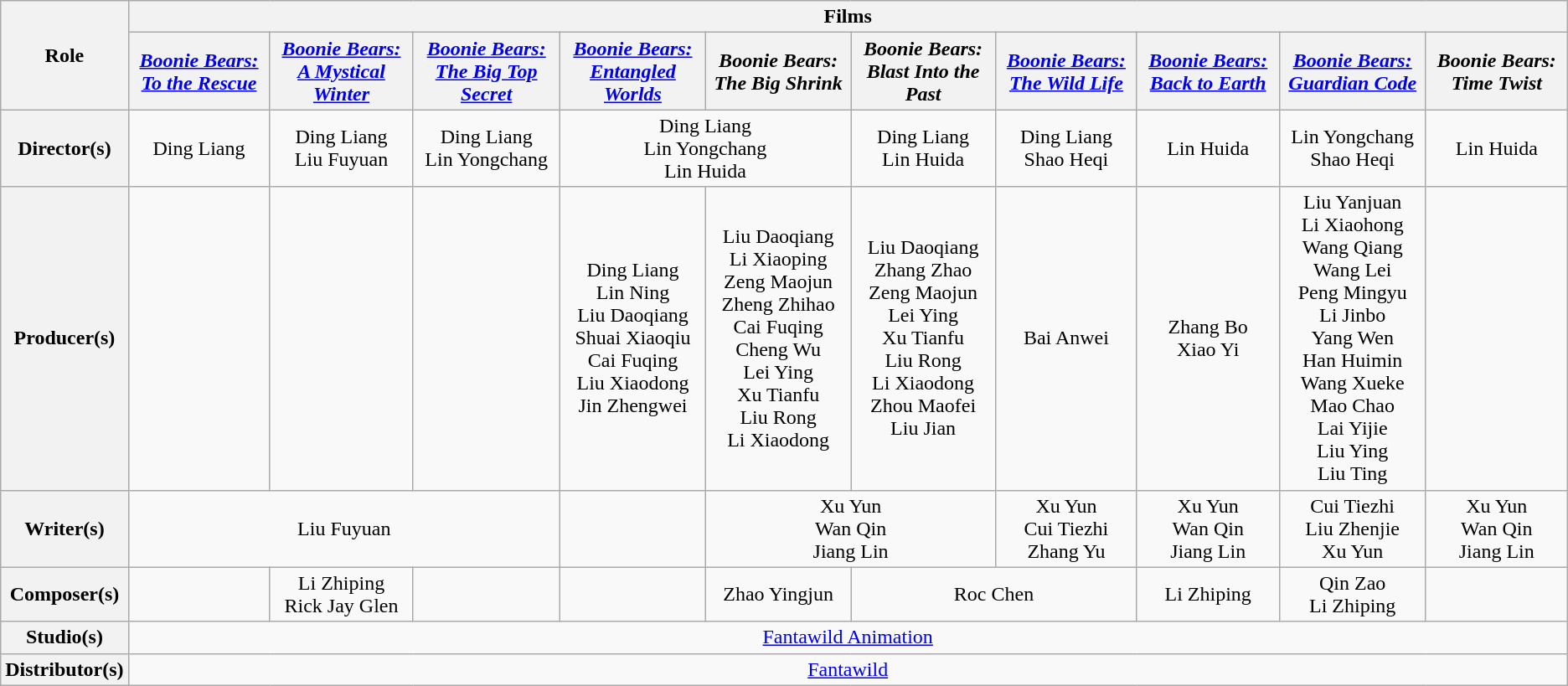<table class="wikitable" style="text-align:center;" "width:100%;">
<tr>
<th rowspan="2">Role</th>
<th colspan="10">Films</th>
</tr>
<tr>
<th style="width:10%;"><em><a href='#'>Boonie Bears: To the Rescue</a></em></th>
<th style="width:10%;"><em><a href='#'>Boonie Bears: A Mystical Winter</a></em></th>
<th style="width:10%;"><em><a href='#'>Boonie Bears: The Big Top Secret</a></em></th>
<th style="width:10%;"><em><a href='#'>Boonie Bears: Entangled Worlds</a></em></th>
<th style="width:10%;"><em>Boonie Bears: The Big Shrink</em></th>
<th style="width:10%;"><em>Boonie Bears: Blast Into the Past</em></th>
<th style="width:10%;"><em><a href='#'>Boonie Bears: The Wild Life</a></em></th>
<th style="width:10%;"><em><a href='#'>Boonie Bears: Back to Earth</a></em></th>
<th style="width:10%;"><em><a href='#'>Boonie Bears: Guardian Code</a></em></th>
<th style="width:10%;"><em>Boonie Bears: Time Twist</em></th>
</tr>
<tr>
<th>Director(s)</th>
<td>Ding Liang</td>
<td>Ding Liang<br>Liu Fuyuan</td>
<td>Ding Liang<br>Lin Yongchang</td>
<td colspan="2">Ding Liang<br>Lin Yongchang<br>Lin Huida</td>
<td>Ding Liang<br>Lin Huida</td>
<td>Ding Liang<br>Shao Heqi</td>
<td>Lin Huida</td>
<td>Lin Yongchang<br>Shao Heqi</td>
<td>Lin Huida</td>
</tr>
<tr>
<th>Producer(s)</th>
<td></td>
<td></td>
<td></td>
<td>Ding Liang<br>Lin Ning<br>Liu Daoqiang<br>Shuai Xiaoqiu<br>Cai Fuqing<br>Liu Xiaodong<br>Jin Zhengwei</td>
<td>Liu Daoqiang<br>Li Xiaoping<br>Zeng Maojun<br>Zheng Zhihao<br>Cai Fuqing<br>Cheng Wu<br>Lei Ying<br>Xu Tianfu<br>Liu Rong<br>Li Xiaodong</td>
<td>Liu Daoqiang<br>Zhang Zhao<br>Zeng Maojun<br>Lei Ying<br>Xu Tianfu<br>Liu Rong<br>Li Xiaodong<br>Zhou Maofei<br>Liu Jian</td>
<td>Bai Anwei </td>
<td>Zhang Bo<br>Xiao Yi</td>
<td>Liu Yanjuan<br>Li Xiaohong<br>Wang Qiang<br>Wang Lei<br>Peng Mingyu<br>Li Jinbo<br>Yang Wen<br>Han Huimin<br>Wang Xueke<br>Mao Chao<br>Lai Yijie<br>Liu Ying<br>Liu Ting</td>
<td></td>
</tr>
<tr>
<th>Writer(s)</th>
<td colspan="3">Liu Fuyuan</td>
<td></td>
<td colspan="2">Xu Yun<br>Wan Qin<br>Jiang Lin</td>
<td>Xu Yun<br>Cui Tiezhi<br>Zhang Yu</td>
<td>Xu Yun<br>Wan Qin<br>Jiang Lin</td>
<td>Cui Tiezhi<br>Liu Zhenjie<br>Xu Yun</td>
<td>Xu Yun<br>Wan Qin<br>Jiang Lin</td>
</tr>
<tr>
<th>Composer(s)</th>
<td></td>
<td>Li Zhiping<br>Rick Jay Glen</td>
<td></td>
<td></td>
<td>Zhao Yingjun</td>
<td colspan="2">Roc Chen</td>
<td>Li Zhiping</td>
<td>Qin Zao<br>Li Zhiping</td>
<td></td>
</tr>
<tr>
<th>Studio(s)</th>
<td colspan="10"><a href='#'>Fantawild Animation</a></td>
</tr>
<tr>
<th>Distributor(s)</th>
<td colspan="10"><a href='#'>Fantawild</a></td>
</tr>
</table>
